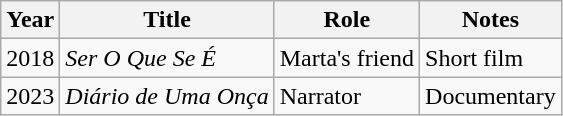<table class="wikitable plainrowheaders">
<tr>
<th>Year</th>
<th>Title</th>
<th>Role</th>
<th>Notes</th>
</tr>
<tr>
<td>2018</td>
<td><em>Ser O Que Se É</em></td>
<td>Marta's friend</td>
<td>Short film</td>
</tr>
<tr>
<td>2023</td>
<td><em>Diário de Uma Onça</em></td>
<td>Narrator</td>
<td>Documentary</td>
</tr>
</table>
